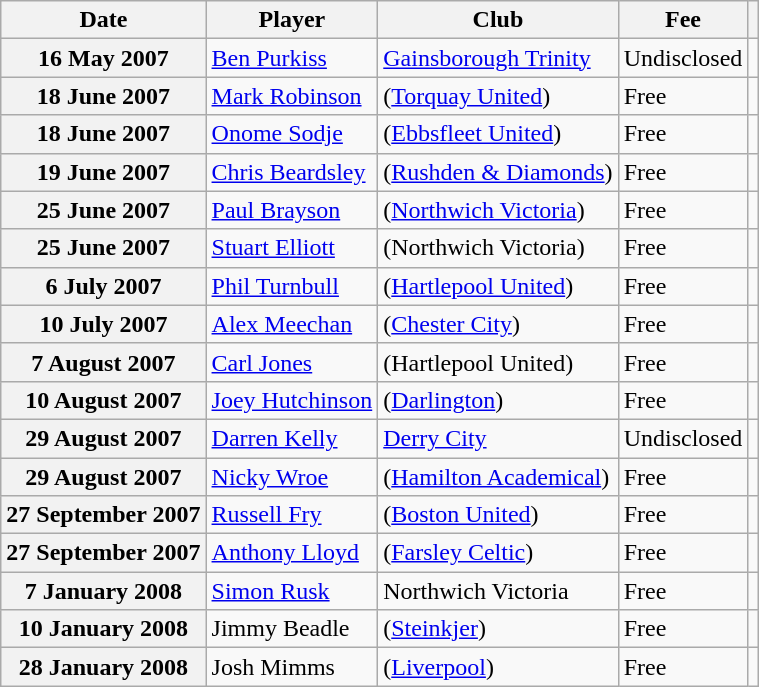<table class="wikitable plainrowheaders">
<tr>
<th scope=col>Date</th>
<th scope=col>Player</th>
<th scope=col>Club</th>
<th scope=col>Fee</th>
<th scope=col class=unsortable></th>
</tr>
<tr>
<th scope=row>16 May 2007</th>
<td><a href='#'>Ben Purkiss</a></td>
<td><a href='#'>Gainsborough Trinity</a></td>
<td>Undisclosed</td>
<td style="text-align:center;"></td>
</tr>
<tr>
<th scope=row>18 June 2007</th>
<td><a href='#'>Mark Robinson</a></td>
<td>(<a href='#'>Torquay United</a>)</td>
<td>Free</td>
<td style="text-align:center;"></td>
</tr>
<tr>
<th scope=row>18 June 2007</th>
<td><a href='#'>Onome Sodje</a></td>
<td>(<a href='#'>Ebbsfleet United</a>)</td>
<td>Free</td>
<td style="text-align:center;"></td>
</tr>
<tr>
<th scope=row>19 June 2007</th>
<td><a href='#'>Chris Beardsley</a></td>
<td>(<a href='#'>Rushden & Diamonds</a>)</td>
<td>Free</td>
<td style="text-align:center;"></td>
</tr>
<tr>
<th scope=row>25 June 2007</th>
<td><a href='#'>Paul Brayson</a></td>
<td>(<a href='#'>Northwich Victoria</a>)</td>
<td>Free</td>
<td style="text-align:center;"></td>
</tr>
<tr>
<th scope=row>25 June 2007</th>
<td><a href='#'>Stuart Elliott</a></td>
<td>(Northwich Victoria)</td>
<td>Free</td>
<td style="text-align:center;"></td>
</tr>
<tr>
<th scope=row>6 July 2007</th>
<td><a href='#'>Phil Turnbull</a></td>
<td>(<a href='#'>Hartlepool United</a>)</td>
<td>Free</td>
<td style="text-align:center;"></td>
</tr>
<tr>
<th scope=row>10 July 2007</th>
<td><a href='#'>Alex Meechan</a></td>
<td>(<a href='#'>Chester City</a>)</td>
<td>Free</td>
<td style="text-align:center;"></td>
</tr>
<tr>
<th scope=row>7 August 2007</th>
<td><a href='#'>Carl Jones</a></td>
<td>(Hartlepool United)</td>
<td>Free</td>
<td style="text-align:center;"></td>
</tr>
<tr>
<th scope=row>10 August 2007</th>
<td><a href='#'>Joey Hutchinson</a></td>
<td>(<a href='#'>Darlington</a>)</td>
<td>Free</td>
<td style="text-align:center;"></td>
</tr>
<tr>
<th scope=row>29 August 2007</th>
<td><a href='#'>Darren Kelly</a></td>
<td><a href='#'>Derry City</a></td>
<td>Undisclosed</td>
<td style="text-align:center;"></td>
</tr>
<tr>
<th scope=row>29 August 2007</th>
<td><a href='#'>Nicky Wroe</a></td>
<td>(<a href='#'>Hamilton Academical</a>)</td>
<td>Free</td>
<td style="text-align:center;"></td>
</tr>
<tr>
<th scope=row>27 September 2007</th>
<td><a href='#'>Russell Fry</a></td>
<td>(<a href='#'>Boston United</a>)</td>
<td>Free</td>
<td style="text-align:center;"></td>
</tr>
<tr>
<th scope=row>27 September 2007</th>
<td><a href='#'>Anthony Lloyd</a></td>
<td>(<a href='#'>Farsley Celtic</a>)</td>
<td>Free</td>
<td style="text-align:center;"></td>
</tr>
<tr>
<th scope=row>7 January 2008</th>
<td><a href='#'>Simon Rusk</a></td>
<td>Northwich Victoria</td>
<td>Free</td>
<td style="text-align:center;"></td>
</tr>
<tr>
<th scope=row>10 January 2008</th>
<td>Jimmy Beadle</td>
<td>(<a href='#'>Steinkjer</a>)</td>
<td>Free</td>
<td style="text-align:center;"></td>
</tr>
<tr>
<th scope=row>28 January 2008</th>
<td>Josh Mimms</td>
<td>(<a href='#'>Liverpool</a>)</td>
<td>Free</td>
<td style="text-align:center;"></td>
</tr>
</table>
